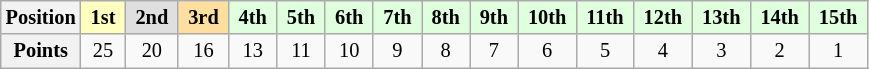<table class="wikitable" style="font-size: 85%; text-align:center">
<tr>
<th>Position</th>
<td style="background:#ffffbf;"> <strong>1st</strong> </td>
<td style="background:#dfdfdf;"> <strong>2nd</strong> </td>
<td style="background:#ffdf9f;"> <strong>3rd</strong> </td>
<td style="background:#dfffdf;"> <strong>4th</strong> </td>
<td style="background:#dfffdf;"> <strong>5th</strong> </td>
<td style="background:#dfffdf;"> <strong>6th</strong> </td>
<td style="background:#dfffdf;"> <strong>7th</strong> </td>
<td style="background:#dfffdf;"> <strong>8th</strong> </td>
<td style="background:#dfffdf;"> <strong>9th</strong> </td>
<td style="background:#dfffdf;"> <strong>10th</strong> </td>
<td style="background:#dfffdf;"> <strong>11th</strong> </td>
<td style="background:#dfffdf;"> <strong>12th</strong> </td>
<td style="background:#dfffdf;"> <strong>13th</strong> </td>
<td style="background:#dfffdf;"> <strong>14th</strong> </td>
<td style="background:#dfffdf;"> <strong>15th</strong> </td>
</tr>
<tr>
<th>Points</th>
<td>25</td>
<td>20</td>
<td>16</td>
<td>13</td>
<td>11</td>
<td>10</td>
<td>9</td>
<td>8</td>
<td>7</td>
<td>6</td>
<td>5</td>
<td>4</td>
<td>3</td>
<td>2</td>
<td>1</td>
</tr>
</table>
